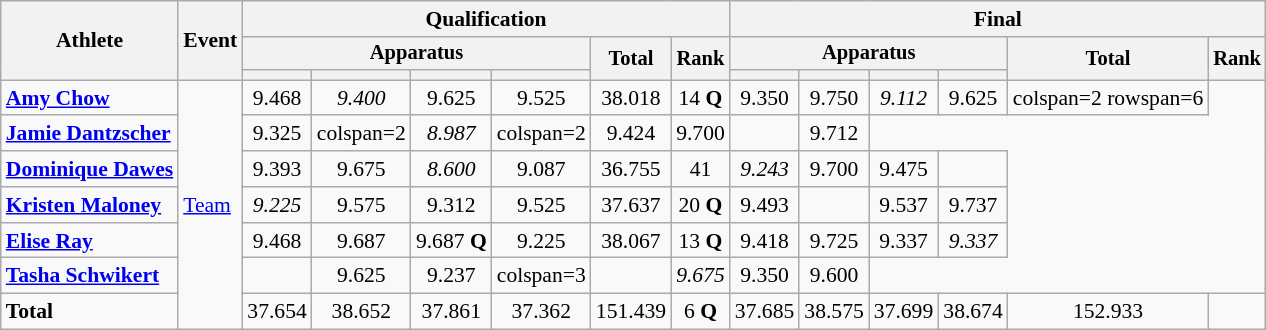<table class=wikitable style=font-size:90%;text-align:center>
<tr>
<th rowspan=3>Athlete</th>
<th rowspan=3>Event</th>
<th colspan=6>Qualification</th>
<th colspan=6>Final</th>
</tr>
<tr style=font-size:95%>
<th colspan=4>Apparatus</th>
<th rowspan=2>Total</th>
<th rowspan=2>Rank</th>
<th colspan=4>Apparatus</th>
<th rowspan=2>Total</th>
<th rowspan=2>Rank</th>
</tr>
<tr style=font-size:95%>
<th></th>
<th></th>
<th></th>
<th></th>
<th></th>
<th></th>
<th></th>
<th></th>
</tr>
<tr>
<td align=left><strong><a href='#'>Amy Chow</a></strong></td>
<td align=left rowspan=7><a href='#'>Team</a></td>
<td>9.468</td>
<td><em>9.400</em></td>
<td>9.625</td>
<td>9.525</td>
<td>38.018</td>
<td>14 <strong>Q</strong></td>
<td>9.350</td>
<td>9.750</td>
<td><em>9.112</em></td>
<td>9.625</td>
<td>colspan=2 rowspan=6 </td>
</tr>
<tr>
<td align=left><strong><a href='#'>Jamie Dantzscher</a></strong></td>
<td>9.325</td>
<td>colspan=2 </td>
<td><em>8.987</em></td>
<td>colspan=2 </td>
<td>9.424</td>
<td>9.700</td>
<td></td>
<td>9.712</td>
</tr>
<tr>
<td align=left><strong><a href='#'>Dominique Dawes</a></strong></td>
<td>9.393</td>
<td>9.675</td>
<td><em>8.600</em></td>
<td>9.087</td>
<td>36.755</td>
<td>41</td>
<td><em>9.243</em></td>
<td>9.700</td>
<td>9.475</td>
<td></td>
</tr>
<tr>
<td align=left><strong><a href='#'>Kristen Maloney</a></strong></td>
<td><em>9.225</em></td>
<td>9.575</td>
<td>9.312</td>
<td>9.525</td>
<td>37.637</td>
<td>20 <strong>Q</strong></td>
<td>9.493</td>
<td></td>
<td>9.537</td>
<td>9.737</td>
</tr>
<tr>
<td align=left><strong><a href='#'>Elise Ray</a></strong></td>
<td>9.468</td>
<td>9.687</td>
<td>9.687 <strong>Q</strong></td>
<td>9.225</td>
<td>38.067</td>
<td>13 <strong>Q</strong></td>
<td>9.418</td>
<td>9.725</td>
<td>9.337</td>
<td><em>9.337</em></td>
</tr>
<tr>
<td align=left><strong><a href='#'>Tasha Schwikert</a></strong></td>
<td></td>
<td>9.625</td>
<td>9.237</td>
<td>colspan=3 </td>
<td></td>
<td><em>9.675</em></td>
<td>9.350</td>
<td>9.600</td>
</tr>
<tr>
<td align=left><strong>Total</strong></td>
<td>37.654</td>
<td>38.652</td>
<td>37.861</td>
<td>37.362</td>
<td>151.439</td>
<td>6 <strong>Q</strong></td>
<td>37.685</td>
<td>38.575</td>
<td>37.699</td>
<td>38.674</td>
<td>152.933</td>
<td></td>
</tr>
</table>
